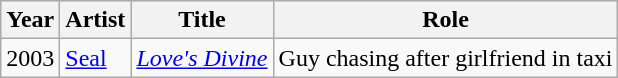<table class="wikitable">
<tr>
<th>Year</th>
<th>Artist</th>
<th>Title</th>
<th>Role</th>
</tr>
<tr>
<td>2003</td>
<td><a href='#'>Seal</a></td>
<td><em><a href='#'>Love's Divine</a></em></td>
<td>Guy chasing after girlfriend in taxi</td>
</tr>
</table>
